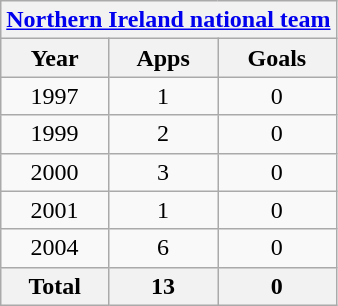<table class="wikitable" style="text-align:center">
<tr>
<th colspan=3><a href='#'>Northern Ireland national team</a></th>
</tr>
<tr>
<th>Year</th>
<th>Apps</th>
<th>Goals</th>
</tr>
<tr>
<td>1997</td>
<td>1</td>
<td>0</td>
</tr>
<tr>
<td>1999</td>
<td>2</td>
<td>0</td>
</tr>
<tr>
<td>2000</td>
<td>3</td>
<td>0</td>
</tr>
<tr>
<td>2001</td>
<td>1</td>
<td>0</td>
</tr>
<tr>
<td>2004</td>
<td>6</td>
<td>0</td>
</tr>
<tr>
<th>Total</th>
<th>13</th>
<th>0</th>
</tr>
</table>
